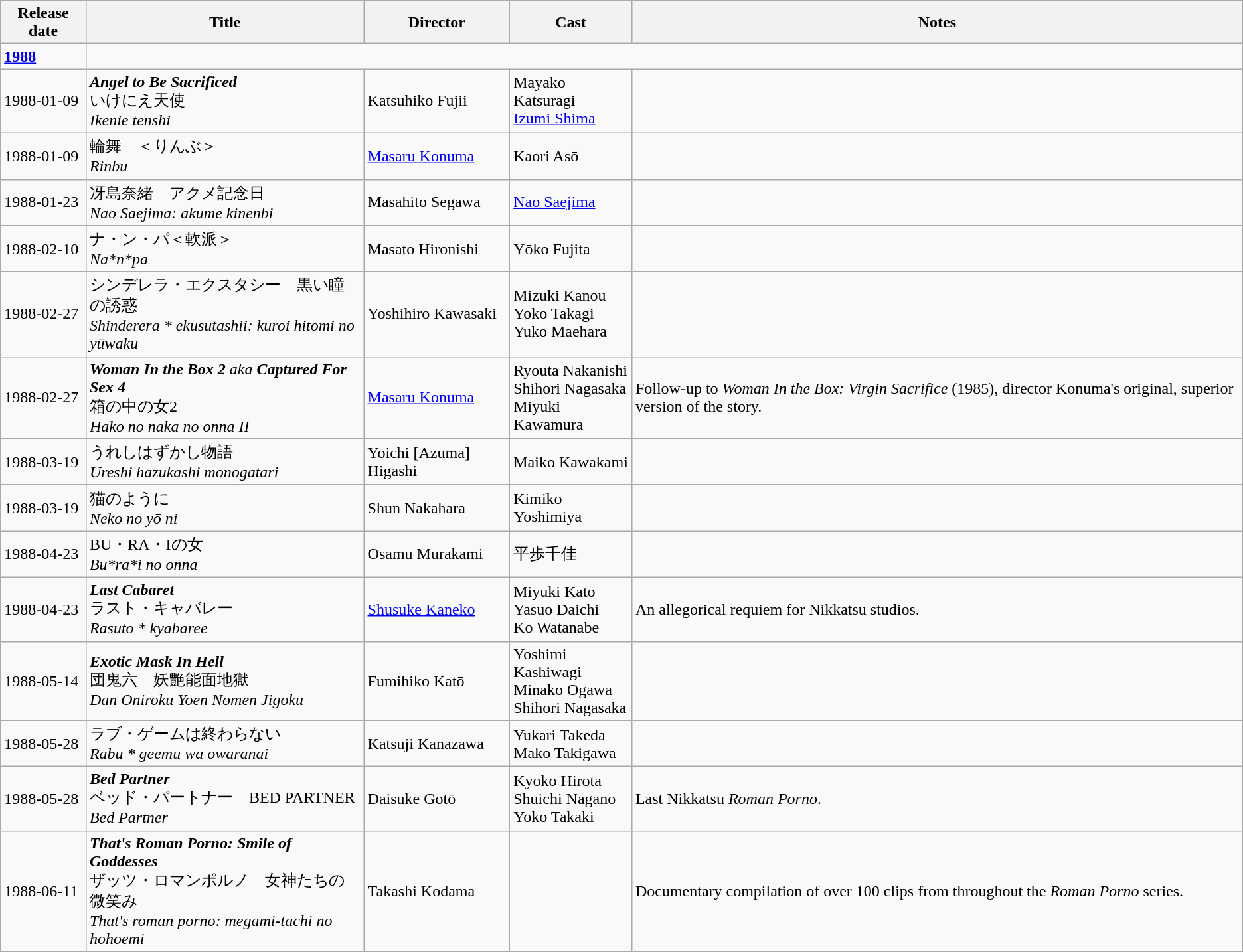<table class="wikitable">
<tr>
<th>Release date</th>
<th>Title</th>
<th>Director</th>
<th>Cast</th>
<th>Notes</th>
</tr>
<tr>
<td><strong><a href='#'>1988</a></strong></td>
</tr>
<tr>
<td>1988-01-09</td>
<td><strong><em>Angel to Be Sacrificed</em></strong><br>いけにえ天使<br><em>Ikenie tenshi</em></td>
<td>Katsuhiko Fujii</td>
<td>Mayako Katsuragi<br><a href='#'>Izumi Shima</a></td>
<td></td>
</tr>
<tr>
<td>1988-01-09</td>
<td>輪舞　＜りんぶ＞<br><em>Rinbu</em></td>
<td><a href='#'>Masaru Konuma</a></td>
<td>Kaori Asō</td>
<td></td>
</tr>
<tr>
<td>1988-01-23</td>
<td>冴島奈緒　アクメ記念日<br><em>Nao Saejima: akume kinenbi</em></td>
<td>Masahito Segawa</td>
<td><a href='#'>Nao Saejima</a></td>
<td></td>
</tr>
<tr>
<td>1988-02-10</td>
<td>ナ・ン・パ＜軟派＞<br><em>Na*n*pa</em></td>
<td>Masato Hironishi</td>
<td>Yōko Fujita</td>
<td></td>
</tr>
<tr>
<td>1988-02-27</td>
<td>シンデレラ・エクスタシー　黒い瞳の誘惑<br><em>Shinderera * ekusutashii: kuroi hitomi no yūwaku</em></td>
<td>Yoshihiro Kawasaki</td>
<td>Mizuki Kanou<br>Yoko Takagi<br>Yuko Maehara</td>
<td></td>
</tr>
<tr>
<td>1988-02-27</td>
<td><strong><em>Woman In the Box 2</em></strong> <em>aka</em> <strong><em>Captured For Sex 4</em></strong><br>箱の中の女2<br><em>Hako no naka no onna II</em></td>
<td><a href='#'>Masaru Konuma</a></td>
<td>Ryouta Nakanishi<br>Shihori Nagasaka<br>Miyuki Kawamura</td>
<td>Follow-up to <em>Woman In the Box: Virgin Sacrifice</em> (1985), director Konuma's original, superior version of the story.</td>
</tr>
<tr>
<td>1988-03-19</td>
<td>うれしはずかし物語<br><em>Ureshi hazukashi monogatari</em></td>
<td>Yoichi [Azuma] Higashi</td>
<td>Maiko Kawakami</td>
<td></td>
</tr>
<tr>
<td>1988-03-19</td>
<td>猫のように<br><em>Neko no yō ni</em></td>
<td>Shun Nakahara</td>
<td>Kimiko Yoshimiya</td>
<td></td>
</tr>
<tr>
<td>1988-04-23</td>
<td>BU・RA・Iの女<br><em>Bu*ra*i no onna</em></td>
<td>Osamu Murakami</td>
<td>平歩千佳</td>
<td></td>
</tr>
<tr>
<td>1988-04-23</td>
<td><strong><em>Last Cabaret</em></strong><br>ラスト・キャバレー<br><em>Rasuto * kyabaree</em></td>
<td><a href='#'>Shusuke Kaneko</a></td>
<td>Miyuki Kato<br>Yasuo Daichi<br>Ko Watanabe</td>
<td>An allegorical requiem for Nikkatsu studios.</td>
</tr>
<tr>
<td>1988-05-14</td>
<td><strong><em>Exotic Mask In Hell</em></strong><br>団鬼六　妖艶能面地獄<br><em>Dan Oniroku Yoen Nomen Jigoku</em></td>
<td>Fumihiko Katō</td>
<td>Yoshimi Kashiwagi<br>Minako Ogawa<br>Shihori Nagasaka</td>
<td></td>
</tr>
<tr>
<td>1988-05-28</td>
<td>ラブ・ゲームは終わらない<br><em>Rabu * geemu wa owaranai</em></td>
<td>Katsuji Kanazawa</td>
<td>Yukari Takeda<br>Mako Takigawa</td>
<td></td>
</tr>
<tr>
<td>1988-05-28</td>
<td><strong><em>Bed Partner</em></strong><br>ベッド・パートナー　BED PARTNER<br><em>Bed Partner</em></td>
<td>Daisuke Gotō</td>
<td>Kyoko Hirota<br>Shuichi Nagano<br>Yoko Takaki</td>
<td>Last Nikkatsu <em>Roman Porno</em>.</td>
</tr>
<tr>
<td>1988-06-11</td>
<td><strong><em>That's Roman Porno: Smile of Goddesses</em></strong><br>ザッツ・ロマンポルノ　女神たちの微笑み<br><em>That's roman porno: megami-tachi no hohoemi</em></td>
<td>Takashi Kodama</td>
<td></td>
<td>Documentary compilation of over 100 clips from throughout the <em>Roman Porno</em> series.</td>
</tr>
</table>
